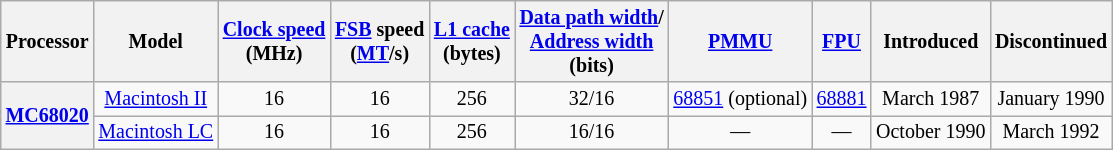<table class="wikitable sortable" style="font-size:smaller; text-align:center">
<tr>
<th>Processor</th>
<th>Model</th>
<th><a href='#'>Clock speed</a><br>(MHz)</th>
<th><a href='#'>FSB</a> speed<br>(<a href='#'>MT</a>/s)</th>
<th><a href='#'>L1 cache</a><br>(bytes)</th>
<th><a href='#'>Data path width</a>/<br><a href='#'>Address width</a><br>(bits)</th>
<th><a href='#'>PMMU</a></th>
<th><a href='#'>FPU</a></th>
<th>Introduced</th>
<th>Discontinued</th>
</tr>
<tr>
<th rowspan=2><a href='#'>MC68020</a></th>
<td><a href='#'>Macintosh II</a></td>
<td>16</td>
<td>16</td>
<td>256</td>
<td>32/16</td>
<td><a href='#'>68851</a> (optional)</td>
<td><a href='#'>68881</a></td>
<td>March 1987</td>
<td>January 1990</td>
</tr>
<tr>
<td><a href='#'>Macintosh LC</a></td>
<td>16</td>
<td>16</td>
<td>256</td>
<td>16/16</td>
<td>—</td>
<td>—</td>
<td>October 1990</td>
<td>March 1992</td>
</tr>
</table>
